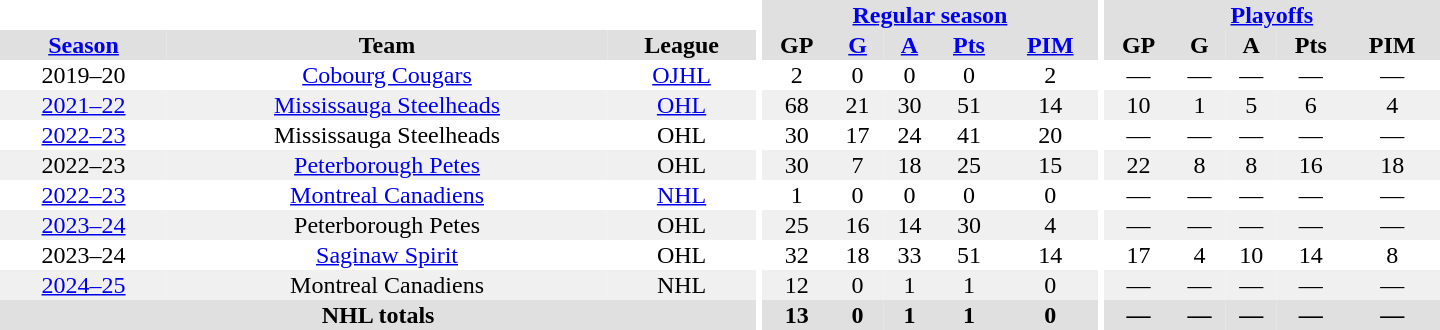<table border="0" cellpadding="1" cellspacing="0" style="text-align:center; width:60em;">
<tr bgcolor="#e0e0e0">
<th colspan="3" bgcolor="#ffffff"></th>
<th rowspan="99" bgcolor="#ffffff"></th>
<th colspan="5"><a href='#'>Regular season</a></th>
<th rowspan="99" bgcolor="#ffffff"></th>
<th colspan="5"><a href='#'>Playoffs</a></th>
</tr>
<tr bgcolor="#e0e0e0">
<th><a href='#'>Season</a></th>
<th>Team</th>
<th>League</th>
<th>GP</th>
<th><a href='#'>G</a></th>
<th><a href='#'>A</a></th>
<th><a href='#'>Pts</a></th>
<th><a href='#'>PIM</a></th>
<th>GP</th>
<th>G</th>
<th>A</th>
<th>Pts</th>
<th>PIM</th>
</tr>
<tr>
<td 2019–20 OJHL season>2019–20</td>
<td><a href='#'>Cobourg Cougars</a></td>
<td><a href='#'>OJHL</a></td>
<td>2</td>
<td>0</td>
<td>0</td>
<td>0</td>
<td>2</td>
<td>—</td>
<td>—</td>
<td>—</td>
<td>—</td>
<td>—</td>
</tr>
<tr bgcolor="#f0f0f0">
<td><a href='#'>2021–22</a></td>
<td><a href='#'>Mississauga Steelheads</a></td>
<td><a href='#'>OHL</a></td>
<td>68</td>
<td>21</td>
<td>30</td>
<td>51</td>
<td>14</td>
<td>10</td>
<td>1</td>
<td>5</td>
<td>6</td>
<td>4</td>
</tr>
<tr>
<td><a href='#'>2022–23</a></td>
<td>Mississauga Steelheads</td>
<td>OHL</td>
<td>30</td>
<td>17</td>
<td>24</td>
<td>41</td>
<td>20</td>
<td>—</td>
<td>—</td>
<td>—</td>
<td>—</td>
<td>—</td>
</tr>
<tr bgcolor="#f0f0f0">
<td>2022–23</td>
<td><a href='#'>Peterborough Petes</a></td>
<td>OHL</td>
<td>30</td>
<td>7</td>
<td>18</td>
<td>25</td>
<td>15</td>
<td>22</td>
<td>8</td>
<td>8</td>
<td>16</td>
<td>18</td>
</tr>
<tr>
<td><a href='#'>2022–23</a></td>
<td><a href='#'>Montreal Canadiens</a></td>
<td><a href='#'>NHL</a></td>
<td>1</td>
<td>0</td>
<td>0</td>
<td>0</td>
<td>0</td>
<td>—</td>
<td>—</td>
<td>—</td>
<td>—</td>
<td>—</td>
</tr>
<tr bgcolor="#f0f0f0">
<td><a href='#'>2023–24</a></td>
<td>Peterborough Petes</td>
<td>OHL</td>
<td>25</td>
<td>16</td>
<td>14</td>
<td>30</td>
<td>4</td>
<td>—</td>
<td>—</td>
<td>—</td>
<td>—</td>
<td>—</td>
</tr>
<tr>
<td>2023–24</td>
<td><a href='#'>Saginaw Spirit</a></td>
<td>OHL</td>
<td>32</td>
<td>18</td>
<td>33</td>
<td>51</td>
<td>14</td>
<td>17</td>
<td>4</td>
<td>10</td>
<td>14</td>
<td>8</td>
</tr>
<tr bgcolor="#f0f0f0">
<td><a href='#'>2024–25</a></td>
<td>Montreal Canadiens</td>
<td>NHL</td>
<td>12</td>
<td>0</td>
<td>1</td>
<td>1</td>
<td>0</td>
<td>—</td>
<td>—</td>
<td>—</td>
<td>—</td>
<td>—</td>
</tr>
<tr bgcolor="#e0e0e0">
<th colspan="3">NHL totals</th>
<th>13</th>
<th>0</th>
<th>1</th>
<th>1</th>
<th>0</th>
<th>—</th>
<th>—</th>
<th>—</th>
<th>—</th>
<th>—</th>
</tr>
</table>
